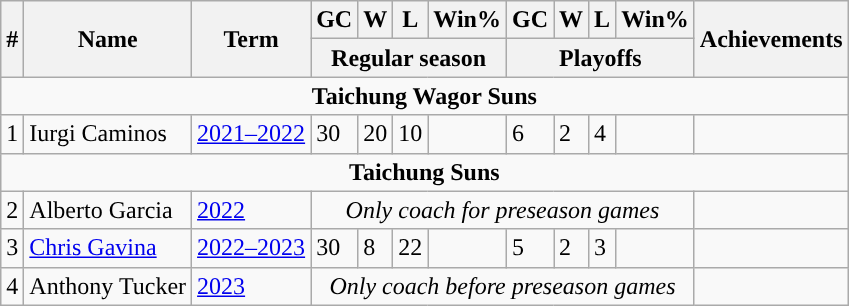<table class="wikitable sortable">
<tr>
<th rowspan="2">#</th>
<th rowspan="2">Name</th>
<th rowspan="2">Term</th>
<th>GC</th>
<th>W</th>
<th>L</th>
<th>Win%</th>
<th>GC</th>
<th>W</th>
<th>L</th>
<th>Win%</th>
<th rowspan="2" class=unsortable>Achievements</th>
</tr>
<tr class="unsortable">
<th colspan="4">Regular season</th>
<th colspan="4">Playoffs</th>
</tr>
<tr>
<td align=center colspan="15"><strong>Taichung Wagor Suns</strong></td>
</tr>
<tr>
<td align=center>1</td>
<td>Iurgi Caminos</td>
<td><a href='#'>2021–2022</a></td>
<td>30</td>
<td>20</td>
<td>10</td>
<td></td>
<td>6</td>
<td>2</td>
<td>4</td>
<td></td>
<td></td>
</tr>
<tr>
<td align=center colspan="15"><strong>Taichung Suns</strong></td>
</tr>
<tr>
<td align=center>2</td>
<td>Alberto Garcia</td>
<td><a href='#'>2022</a></td>
<td colspan=8 align="center"><em>Only coach for preseason games</em></td>
</tr>
<tr>
<td align=center>3</td>
<td><a href='#'>Chris Gavina</a></td>
<td><a href='#'>2022–2023</a></td>
<td>30</td>
<td>8</td>
<td>22</td>
<td></td>
<td>5</td>
<td>2</td>
<td>3</td>
<td></td>
<td></td>
</tr>
<tr>
<td align=center>4</td>
<td>Anthony Tucker</td>
<td><a href='#'>2023</a></td>
<td colspan=8 align="center"><em>Only coach before preseason games</em></td>
</tr>
</table>
